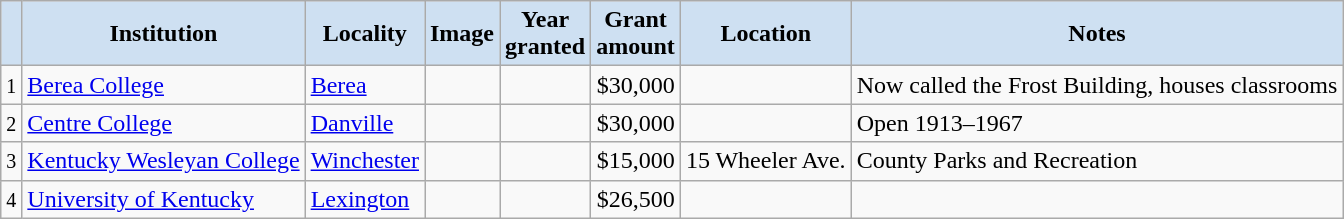<table class="wikitable sortable" align="center">
<tr>
<th style="background-color:#CEE0F2;"></th>
<th style="background-color:#CEE0F2;">Institution</th>
<th style="background-color:#CEE0F2;">Locality</th>
<th style="background-color:#CEE0F2;" class="unsortable">Image</th>
<th style="background-color:#CEE0F2;">Year<br>granted</th>
<th style="background-color:#CEE0F2;">Grant<br>amount</th>
<th style="background-color:#CEE0F2;">Location</th>
<th style="background-color:#CEE0F2;" class="unsortable">Notes</th>
</tr>
<tr ->
<td align=center><small>1</small></td>
<td><a href='#'>Berea College</a></td>
<td><a href='#'>Berea</a></td>
<td></td>
<td></td>
<td align=right>$30,000</td>
<td></td>
<td>Now called the Frost Building, houses classrooms</td>
</tr>
<tr ->
<td><small>2</small></td>
<td><a href='#'>Centre College</a></td>
<td><a href='#'>Danville</a></td>
<td></td>
<td></td>
<td align=right>$30,000</td>
<td></td>
<td>Open 1913–1967</td>
</tr>
<tr ->
<td align=center><small>3</small></td>
<td><a href='#'>Kentucky Wesleyan College</a></td>
<td><a href='#'>Winchester</a></td>
<td></td>
<td></td>
<td align=right>$15,000</td>
<td>15 Wheeler Ave.</td>
<td>County Parks and Recreation</td>
</tr>
<tr ->
<td align=center><small>4</small></td>
<td><a href='#'>University of Kentucky</a></td>
<td><a href='#'>Lexington</a></td>
<td></td>
<td></td>
<td align=right>$26,500</td>
<td></td>
<td></td>
</tr>
</table>
